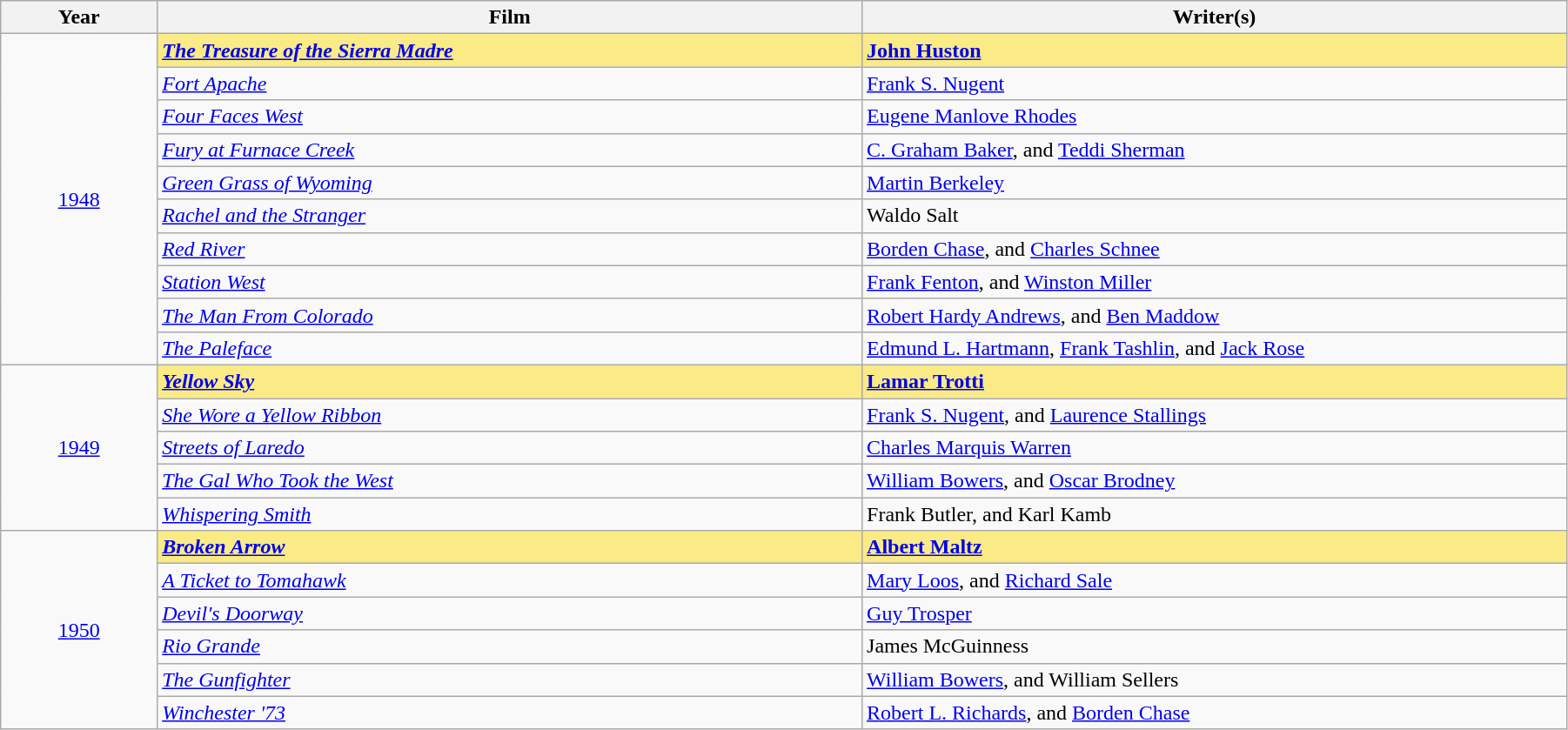<table class="wikitable" width="95%" cellpadding="5">
<tr>
<th width="10%">Year</th>
<th width="45%">Film</th>
<th width="45%">Writer(s)</th>
</tr>
<tr>
<td rowspan="10" style="text-align:center;"><a href='#'>1948</a><br></td>
<td style="background:#FAEB86"><strong><em><a href='#'>The Treasure of the Sierra Madre</a></em></strong></td>
<td style="background:#FAEB86"><strong><a href='#'>John Huston</a></strong></td>
</tr>
<tr>
<td><em><a href='#'>Fort Apache</a></em></td>
<td><a href='#'>Frank S. Nugent</a></td>
</tr>
<tr>
<td><em><a href='#'>Four Faces West</a></em></td>
<td><a href='#'>Eugene Manlove Rhodes</a></td>
</tr>
<tr>
<td><em><a href='#'>Fury at Furnace Creek</a></em></td>
<td><a href='#'>C. Graham Baker</a>, and <a href='#'>Teddi Sherman</a></td>
</tr>
<tr>
<td><em><a href='#'>Green Grass of Wyoming</a></em></td>
<td><a href='#'>Martin Berkeley</a></td>
</tr>
<tr>
<td><em><a href='#'>Rachel and the Stranger</a></em></td>
<td>Waldo Salt</td>
</tr>
<tr>
<td><em><a href='#'>Red River</a></em></td>
<td><a href='#'>Borden Chase</a>, and <a href='#'>Charles Schnee</a></td>
</tr>
<tr>
<td><em><a href='#'>Station West</a></em></td>
<td><a href='#'>Frank Fenton</a>, and <a href='#'>Winston Miller</a></td>
</tr>
<tr>
<td><em><a href='#'>The Man From Colorado</a></em></td>
<td><a href='#'>Robert Hardy Andrews</a>, and <a href='#'>Ben Maddow</a></td>
</tr>
<tr>
<td><em><a href='#'>The Paleface</a></em></td>
<td><a href='#'>Edmund L. Hartmann</a>, <a href='#'>Frank Tashlin</a>, and <a href='#'>Jack Rose</a></td>
</tr>
<tr>
<td rowspan="5" style="text-align:center;"><a href='#'>1949</a><br></td>
<td style="background:#FAEB86"><strong><em><a href='#'>Yellow Sky</a></em></strong></td>
<td style="background:#FAEB86"><strong><a href='#'>Lamar Trotti</a></strong></td>
</tr>
<tr>
<td><em><a href='#'>She Wore a Yellow Ribbon</a></em></td>
<td><a href='#'>Frank S. Nugent</a>, and <a href='#'>Laurence Stallings</a></td>
</tr>
<tr>
<td><em><a href='#'>Streets of Laredo</a></em></td>
<td><a href='#'>Charles Marquis Warren</a></td>
</tr>
<tr>
<td><em><a href='#'>The Gal Who Took the West</a></em></td>
<td><a href='#'>William Bowers</a>, and <a href='#'>Oscar Brodney</a></td>
</tr>
<tr>
<td><em><a href='#'>Whispering Smith</a></em></td>
<td>Frank Butler, and Karl Kamb</td>
</tr>
<tr>
<td rowspan="6" style="text-align:center;"><a href='#'>1950</a><br></td>
<td style="background:#FAEB86"><strong><em><a href='#'>Broken Arrow</a></em></strong></td>
<td style="background:#FAEB86"><strong><a href='#'>Albert Maltz</a></strong></td>
</tr>
<tr>
<td><em><a href='#'>A Ticket to Tomahawk</a></em></td>
<td><a href='#'>Mary Loos</a>, and <a href='#'>Richard Sale</a></td>
</tr>
<tr>
<td><em><a href='#'>Devil's Doorway</a></em></td>
<td><a href='#'>Guy Trosper</a></td>
</tr>
<tr>
<td><em><a href='#'>Rio Grande</a></em></td>
<td>James McGuinness</td>
</tr>
<tr>
<td><em><a href='#'>The Gunfighter</a></em></td>
<td><a href='#'>William Bowers</a>, and William Sellers</td>
</tr>
<tr>
<td><em><a href='#'>Winchester '73</a></em></td>
<td><a href='#'>Robert L. Richards</a>, and <a href='#'>Borden Chase</a></td>
</tr>
</table>
